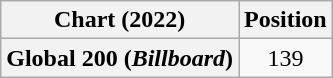<table class="wikitable plainrowheaders" style="text-align:center">
<tr>
<th scope="col">Chart (2022)</th>
<th scope="col">Position</th>
</tr>
<tr>
<th scope="row">Global 200 (<em>Billboard</em>)</th>
<td>139</td>
</tr>
</table>
